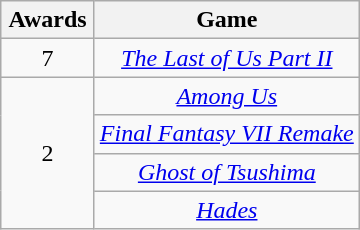<table class="wikitable floatleft" rowspan="2" style="text-align:center;">
<tr>
<th style="width:55px;">Awards</th>
<th style="text-align:center;">Game</th>
</tr>
<tr>
<td>7</td>
<td><em><a href='#'>The Last of Us Part II</a></em></td>
</tr>
<tr>
<td rowspan="4">2</td>
<td><em><a href='#'>Among Us</a></em></td>
</tr>
<tr>
<td><em><a href='#'>Final Fantasy VII Remake</a></em></td>
</tr>
<tr>
<td><em><a href='#'>Ghost of Tsushima</a></em></td>
</tr>
<tr>
<td><em><a href='#'>Hades</a></em></td>
</tr>
</table>
